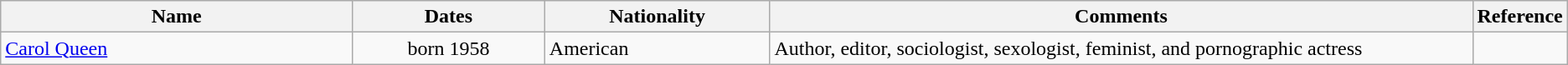<table class="wikitable">
<tr>
<th style="width:24%;">Name</th>
<th style="width:13%;">Dates</th>
<th style="width:15%;">Nationality</th>
<th style="width:50%;">Comments</th>
<th style="width:3%;">Reference</th>
</tr>
<tr>
<td><a href='#'>Carol Queen</a></td>
<td align=center>born 1958</td>
<td>American</td>
<td>Author, editor, sociologist, sexologist, feminist, and pornographic actress</td>
<td></td>
</tr>
</table>
